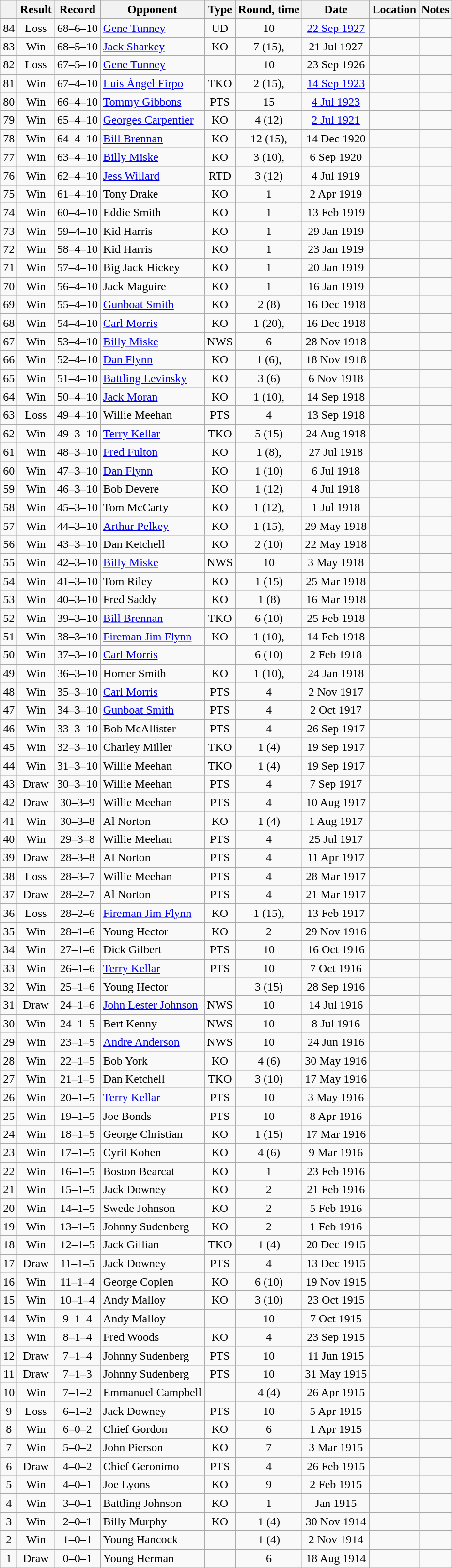<table class="wikitable" style="text-align:center">
<tr>
<th></th>
<th>Result</th>
<th>Record</th>
<th>Opponent</th>
<th>Type</th>
<th>Round, time</th>
<th>Date</th>
<th>Location</th>
<th>Notes</th>
</tr>
<tr>
<td>84</td>
<td>Loss</td>
<td>68–6–10</td>
<td style="text-align:left;"><a href='#'>Gene Tunney</a></td>
<td>UD</td>
<td>10</td>
<td><a href='#'>22 Sep 1927</a></td>
<td style="text-align:left;"></td>
<td style="text-align:left;"></td>
</tr>
<tr>
<td>83</td>
<td>Win</td>
<td>68–5–10</td>
<td style="text-align:left;"><a href='#'>Jack Sharkey</a></td>
<td>KO</td>
<td>7 (15), </td>
<td>21 Jul 1927</td>
<td style="text-align:left;"></td>
<td style="text-align:left;"></td>
</tr>
<tr>
<td>82</td>
<td>Loss</td>
<td>67–5–10</td>
<td style="text-align:left;"><a href='#'>Gene Tunney</a></td>
<td></td>
<td>10</td>
<td>23 Sep 1926</td>
<td style="text-align:left;"></td>
<td style="text-align:left;"></td>
</tr>
<tr>
<td>81</td>
<td>Win</td>
<td>67–4–10</td>
<td style="text-align:left;"><a href='#'>Luis Ángel Firpo</a></td>
<td>TKO</td>
<td>2 (15), </td>
<td><a href='#'>14 Sep 1923</a></td>
<td style="text-align:left;"></td>
<td style="text-align:left;"></td>
</tr>
<tr>
<td>80</td>
<td>Win</td>
<td>66–4–10</td>
<td style="text-align:left;"><a href='#'>Tommy Gibbons</a></td>
<td>PTS</td>
<td>15</td>
<td><a href='#'>4 Jul 1923</a></td>
<td style="text-align:left;"></td>
<td style="text-align:left;"></td>
</tr>
<tr>
<td>79</td>
<td>Win</td>
<td>65–4–10</td>
<td style="text-align:left;"><a href='#'>Georges Carpentier</a></td>
<td>KO</td>
<td>4 (12)</td>
<td><a href='#'>2 Jul 1921</a></td>
<td style="text-align:left;"></td>
<td style="text-align:left;"></td>
</tr>
<tr>
<td>78</td>
<td>Win</td>
<td>64–4–10</td>
<td style="text-align:left;"><a href='#'>Bill Brennan</a></td>
<td>KO</td>
<td>12 (15), </td>
<td>14 Dec 1920</td>
<td style="text-align:left;"></td>
<td style="text-align:left;"></td>
</tr>
<tr>
<td>77</td>
<td>Win</td>
<td>63–4–10</td>
<td style="text-align:left;"><a href='#'>Billy Miske</a></td>
<td>KO</td>
<td>3 (10), </td>
<td>6 Sep 1920</td>
<td style="text-align:left;"></td>
<td style="text-align:left;"></td>
</tr>
<tr>
<td>76</td>
<td>Win</td>
<td>62–4–10</td>
<td style="text-align:left;"><a href='#'>Jess Willard</a></td>
<td>RTD</td>
<td>3 (12)</td>
<td>4 Jul 1919</td>
<td style="text-align:left;"></td>
<td style="text-align:left;"></td>
</tr>
<tr>
<td>75</td>
<td>Win</td>
<td>61–4–10</td>
<td style="text-align:left;">Tony Drake</td>
<td>KO</td>
<td>1</td>
<td>2 Apr 1919</td>
<td style="text-align:left;"></td>
<td style="text-align:left;"></td>
</tr>
<tr>
<td>74</td>
<td>Win</td>
<td>60–4–10</td>
<td style="text-align:left;">Eddie Smith</td>
<td>KO</td>
<td>1</td>
<td>13 Feb 1919</td>
<td style="text-align:left;"></td>
<td style="text-align:left;"></td>
</tr>
<tr>
<td>73</td>
<td>Win</td>
<td>59–4–10</td>
<td style="text-align:left;">Kid Harris</td>
<td>KO</td>
<td>1</td>
<td>29 Jan 1919</td>
<td style="text-align:left;"></td>
<td style="text-align:left;"></td>
</tr>
<tr>
<td>72</td>
<td>Win</td>
<td>58–4–10</td>
<td style="text-align:left;">Kid Harris</td>
<td>KO</td>
<td>1</td>
<td>23 Jan 1919</td>
<td style="text-align:left;"></td>
<td style="text-align:left;"></td>
</tr>
<tr>
<td>71</td>
<td>Win</td>
<td>57–4–10</td>
<td style="text-align:left;">Big Jack Hickey</td>
<td>KO</td>
<td>1</td>
<td>20 Jan 1919</td>
<td style="text-align:left;"></td>
<td style="text-align:left;"></td>
</tr>
<tr>
<td>70</td>
<td>Win</td>
<td>56–4–10</td>
<td style="text-align:left;">Jack Maguire</td>
<td>KO</td>
<td>1</td>
<td>16 Jan 1919</td>
<td style="text-align:left;"></td>
<td style="text-align:left;"></td>
</tr>
<tr>
<td>69</td>
<td>Win</td>
<td>55–4–10</td>
<td style="text-align:left;"><a href='#'>Gunboat Smith</a></td>
<td>KO</td>
<td>2 (8)</td>
<td>16 Dec 1918</td>
<td style="text-align:left;"></td>
<td style="text-align:left;"></td>
</tr>
<tr>
<td>68</td>
<td>Win</td>
<td>54–4–10</td>
<td style="text-align:left;"><a href='#'>Carl Morris</a></td>
<td>KO</td>
<td>1 (20), </td>
<td>16 Dec 1918</td>
<td style="text-align:left;"></td>
<td style="text-align:left;"></td>
</tr>
<tr>
<td>67</td>
<td>Win</td>
<td>53–4–10</td>
<td style="text-align:left;"><a href='#'>Billy Miske</a></td>
<td>NWS</td>
<td>6</td>
<td>28 Nov 1918</td>
<td style="text-align:left;"></td>
<td style="text-align:left;"></td>
</tr>
<tr>
<td>66</td>
<td>Win</td>
<td>52–4–10</td>
<td style="text-align:left;"><a href='#'>Dan Flynn</a></td>
<td>KO</td>
<td>1 (6), </td>
<td>18 Nov 1918</td>
<td style="text-align:left;"></td>
<td style="text-align:left;"></td>
</tr>
<tr>
<td>65</td>
<td>Win</td>
<td>51–4–10</td>
<td style="text-align:left;"><a href='#'>Battling Levinsky</a></td>
<td>KO</td>
<td>3 (6)</td>
<td>6 Nov 1918</td>
<td style="text-align:left;"></td>
<td style="text-align:left;"></td>
</tr>
<tr>
<td>64</td>
<td>Win</td>
<td>50–4–10</td>
<td style="text-align:left;"><a href='#'>Jack Moran</a></td>
<td>KO</td>
<td>1 (10), </td>
<td>14 Sep 1918</td>
<td style="text-align:left;"></td>
<td style="text-align:left;"></td>
</tr>
<tr>
<td>63</td>
<td>Loss</td>
<td>49–4–10</td>
<td style="text-align:left;">Willie Meehan</td>
<td>PTS</td>
<td>4</td>
<td>13 Sep 1918</td>
<td style="text-align:left;"></td>
<td style="text-align:left;"></td>
</tr>
<tr>
<td>62</td>
<td>Win</td>
<td>49–3–10</td>
<td style="text-align:left;"><a href='#'>Terry Kellar</a></td>
<td>TKO</td>
<td>5 (15)</td>
<td>24 Aug 1918</td>
<td style="text-align:left;"></td>
<td style="text-align:left;"></td>
</tr>
<tr>
<td>61</td>
<td>Win</td>
<td>48–3–10</td>
<td style="text-align:left;"><a href='#'>Fred Fulton</a></td>
<td>KO</td>
<td>1 (8), </td>
<td>27 Jul 1918</td>
<td style="text-align:left;"></td>
<td style="text-align:left;"></td>
</tr>
<tr>
<td>60</td>
<td>Win</td>
<td>47–3–10</td>
<td style="text-align:left;"><a href='#'>Dan Flynn</a></td>
<td>KO</td>
<td>1 (10)</td>
<td>6 Jul 1918</td>
<td style="text-align:left;"></td>
<td style="text-align:left;"></td>
</tr>
<tr>
<td>59</td>
<td>Win</td>
<td>46–3–10</td>
<td style="text-align:left;">Bob Devere</td>
<td>KO</td>
<td>1 (12)</td>
<td>4 Jul 1918</td>
<td style="text-align:left;"></td>
<td style="text-align:left;"></td>
</tr>
<tr>
<td>58</td>
<td>Win</td>
<td>45–3–10</td>
<td style="text-align:left;">Tom McCarty</td>
<td>KO</td>
<td>1 (12), </td>
<td>1 Jul 1918</td>
<td style="text-align:left;"></td>
<td style="text-align:left;"></td>
</tr>
<tr>
<td>57</td>
<td>Win</td>
<td>44–3–10</td>
<td style="text-align:left;"><a href='#'>Arthur Pelkey</a></td>
<td>KO</td>
<td>1 (15), </td>
<td>29 May 1918</td>
<td style="text-align:left;"></td>
<td style="text-align:left;"></td>
</tr>
<tr>
<td>56</td>
<td>Win</td>
<td>43–3–10</td>
<td style="text-align:left;">Dan Ketchell</td>
<td>KO</td>
<td>2 (10)</td>
<td>22 May 1918</td>
<td style="text-align:left;"></td>
<td style="text-align:left;"></td>
</tr>
<tr>
<td>55</td>
<td>Win</td>
<td>42–3–10</td>
<td style="text-align:left;"><a href='#'>Billy Miske</a></td>
<td>NWS</td>
<td>10</td>
<td>3 May 1918</td>
<td style="text-align:left;"></td>
<td style="text-align:left;"></td>
</tr>
<tr>
<td>54</td>
<td>Win</td>
<td>41–3–10</td>
<td style="text-align:left;">Tom Riley</td>
<td>KO</td>
<td>1 (15)</td>
<td>25 Mar 1918</td>
<td style="text-align:left;"></td>
<td style="text-align:left;"></td>
</tr>
<tr>
<td>53</td>
<td>Win</td>
<td>40–3–10</td>
<td style="text-align:left;">Fred Saddy</td>
<td>KO</td>
<td>1 (8)</td>
<td>16 Mar 1918</td>
<td style="text-align:left;"></td>
<td style="text-align:left;"></td>
</tr>
<tr>
<td>52</td>
<td>Win</td>
<td>39–3–10</td>
<td style="text-align:left;"><a href='#'>Bill Brennan</a></td>
<td>TKO</td>
<td>6 (10)</td>
<td>25 Feb 1918</td>
<td style="text-align:left;"></td>
<td style="text-align:left;"></td>
</tr>
<tr>
<td>51</td>
<td>Win</td>
<td>38–3–10</td>
<td style="text-align:left;"><a href='#'>Fireman Jim Flynn</a></td>
<td>KO</td>
<td>1 (10), </td>
<td>14 Feb 1918</td>
<td style="text-align:left;"></td>
<td style="text-align:left;"></td>
</tr>
<tr>
<td>50</td>
<td>Win</td>
<td>37–3–10</td>
<td style="text-align:left;"><a href='#'>Carl Morris</a></td>
<td></td>
<td>6 (10)</td>
<td>2 Feb 1918</td>
<td style="text-align:left;"></td>
<td style="text-align:left;"></td>
</tr>
<tr>
<td>49</td>
<td>Win</td>
<td>36–3–10</td>
<td style="text-align:left;">Homer Smith</td>
<td>KO</td>
<td>1 (10), </td>
<td>24 Jan 1918</td>
<td style="text-align:left;"></td>
<td style="text-align:left;"></td>
</tr>
<tr>
<td>48</td>
<td>Win</td>
<td>35–3–10</td>
<td style="text-align:left;"><a href='#'>Carl Morris</a></td>
<td>PTS</td>
<td>4</td>
<td>2 Nov 1917</td>
<td style="text-align:left;"></td>
<td style="text-align:left;"></td>
</tr>
<tr>
<td>47</td>
<td>Win</td>
<td>34–3–10</td>
<td style="text-align:left;"><a href='#'>Gunboat Smith</a></td>
<td>PTS</td>
<td>4</td>
<td>2 Oct 1917</td>
<td style="text-align:left;"></td>
<td style="text-align:left;"></td>
</tr>
<tr>
<td>46</td>
<td>Win</td>
<td>33–3–10</td>
<td style="text-align:left;">Bob McAllister</td>
<td>PTS</td>
<td>4</td>
<td>26 Sep 1917</td>
<td style="text-align:left;"></td>
<td style="text-align:left;"></td>
</tr>
<tr>
<td>45</td>
<td>Win</td>
<td>32–3–10</td>
<td style="text-align:left;">Charley Miller</td>
<td>TKO</td>
<td>1 (4)</td>
<td>19 Sep 1917</td>
<td style="text-align:left;"></td>
<td style="text-align:left;"></td>
</tr>
<tr>
<td>44</td>
<td>Win</td>
<td>31–3–10</td>
<td style="text-align:left;">Willie Meehan</td>
<td>TKO</td>
<td>1 (4)</td>
<td>19 Sep 1917</td>
<td style="text-align:left;"></td>
<td style="text-align:left;"></td>
</tr>
<tr>
<td>43</td>
<td>Draw</td>
<td>30–3–10</td>
<td style="text-align:left;">Willie Meehan</td>
<td>PTS</td>
<td>4</td>
<td>7 Sep 1917</td>
<td style="text-align:left;"></td>
<td style="text-align:left;"></td>
</tr>
<tr>
<td>42</td>
<td>Draw</td>
<td>30–3–9</td>
<td style="text-align:left;">Willie Meehan</td>
<td>PTS</td>
<td>4</td>
<td>10 Aug 1917</td>
<td style="text-align:left;"></td>
<td style="text-align:left;"></td>
</tr>
<tr>
<td>41</td>
<td>Win</td>
<td>30–3–8</td>
<td style="text-align:left;">Al Norton</td>
<td>KO</td>
<td>1 (4)</td>
<td>1 Aug 1917</td>
<td style="text-align:left;"></td>
<td style="text-align:left;"></td>
</tr>
<tr>
<td>40</td>
<td>Win</td>
<td>29–3–8</td>
<td style="text-align:left;">Willie Meehan</td>
<td>PTS</td>
<td>4</td>
<td>25 Jul 1917</td>
<td style="text-align:left;"></td>
<td style="text-align:left;"></td>
</tr>
<tr>
<td>39</td>
<td>Draw</td>
<td>28–3–8</td>
<td style="text-align:left;">Al Norton</td>
<td>PTS</td>
<td>4</td>
<td>11 Apr 1917</td>
<td style="text-align:left;"></td>
<td style="text-align:left;"></td>
</tr>
<tr>
<td>38</td>
<td>Loss</td>
<td>28–3–7</td>
<td style="text-align:left;">Willie Meehan</td>
<td>PTS</td>
<td>4</td>
<td>28 Mar 1917</td>
<td style="text-align:left;"></td>
<td style="text-align:left;"></td>
</tr>
<tr>
<td>37</td>
<td>Draw</td>
<td>28–2–7</td>
<td style="text-align:left;">Al Norton</td>
<td>PTS</td>
<td>4</td>
<td>21 Mar 1917</td>
<td style="text-align:left;"></td>
<td style="text-align:left;"></td>
</tr>
<tr>
<td>36</td>
<td>Loss</td>
<td>28–2–6</td>
<td style="text-align:left;"><a href='#'>Fireman Jim Flynn</a></td>
<td>KO</td>
<td>1 (15), </td>
<td>13 Feb 1917</td>
<td style="text-align:left;"></td>
<td style="text-align:left;"></td>
</tr>
<tr>
<td>35</td>
<td>Win</td>
<td>28–1–6</td>
<td style="text-align:left;">Young Hector</td>
<td>KO</td>
<td>2</td>
<td>29 Nov 1916</td>
<td style="text-align:left;"></td>
<td style="text-align:left;"></td>
</tr>
<tr>
<td>34</td>
<td>Win</td>
<td>27–1–6</td>
<td style="text-align:left;">Dick Gilbert</td>
<td>PTS</td>
<td>10</td>
<td>16 Oct 1916</td>
<td style="text-align:left;"></td>
<td style="text-align:left;"></td>
</tr>
<tr>
<td>33</td>
<td>Win</td>
<td>26–1–6</td>
<td style="text-align:left;"><a href='#'>Terry Kellar</a></td>
<td>PTS</td>
<td>10</td>
<td>7 Oct 1916</td>
<td style="text-align:left;"></td>
<td style="text-align:left;"></td>
</tr>
<tr>
<td>32</td>
<td>Win</td>
<td>25–1–6</td>
<td style="text-align:left;">Young Hector</td>
<td></td>
<td>3 (15)</td>
<td>28 Sep 1916</td>
<td style="text-align:left;"></td>
<td style="text-align:left;"></td>
</tr>
<tr>
<td>31</td>
<td>Draw</td>
<td>24–1–6</td>
<td style="text-align:left;"><a href='#'>John Lester Johnson</a></td>
<td>NWS</td>
<td>10</td>
<td>14 Jul 1916</td>
<td style="text-align:left;"></td>
<td style="text-align:left;"></td>
</tr>
<tr>
<td>30</td>
<td>Win</td>
<td>24–1–5</td>
<td style="text-align:left;">Bert Kenny</td>
<td>NWS</td>
<td>10</td>
<td>8 Jul 1916</td>
<td style="text-align:left;"></td>
<td style="text-align:left;"></td>
</tr>
<tr>
<td>29</td>
<td>Win</td>
<td>23–1–5</td>
<td style="text-align:left;"><a href='#'>Andre Anderson</a></td>
<td>NWS</td>
<td>10</td>
<td>24 Jun 1916</td>
<td style="text-align:left;"></td>
<td style="text-align:left;"></td>
</tr>
<tr>
<td>28</td>
<td>Win</td>
<td>22–1–5</td>
<td style="text-align:left;">Bob York</td>
<td>KO</td>
<td>4 (6)</td>
<td>30 May 1916</td>
<td style="text-align:left;"></td>
<td style="text-align:left;"></td>
</tr>
<tr>
<td>27</td>
<td>Win</td>
<td>21–1–5</td>
<td style="text-align:left;">Dan Ketchell</td>
<td>TKO</td>
<td>3 (10)</td>
<td>17 May 1916</td>
<td style="text-align:left;"></td>
<td style="text-align:left;"></td>
</tr>
<tr>
<td>26</td>
<td>Win</td>
<td>20–1–5</td>
<td style="text-align:left;"><a href='#'>Terry Kellar</a></td>
<td>PTS</td>
<td>10</td>
<td>3 May 1916</td>
<td style="text-align:left;"></td>
<td style="text-align:left;"></td>
</tr>
<tr>
<td>25</td>
<td>Win</td>
<td>19–1–5</td>
<td style="text-align:left;">Joe Bonds</td>
<td>PTS</td>
<td>10</td>
<td>8 Apr 1916</td>
<td style="text-align:left;"></td>
<td style="text-align:left;"></td>
</tr>
<tr>
<td>24</td>
<td>Win</td>
<td>18–1–5</td>
<td style="text-align:left;">George Christian</td>
<td>KO</td>
<td>1 (15)</td>
<td>17 Mar 1916</td>
<td style="text-align:left;"></td>
<td style="text-align:left;"></td>
</tr>
<tr>
<td>23</td>
<td>Win</td>
<td>17–1–5</td>
<td style="text-align:left;">Cyril Kohen</td>
<td>KO</td>
<td>4 (6)</td>
<td>9 Mar 1916</td>
<td style="text-align:left;"></td>
<td style="text-align:left;"></td>
</tr>
<tr>
<td>22</td>
<td>Win</td>
<td>16–1–5</td>
<td style="text-align:left;">Boston Bearcat</td>
<td>KO</td>
<td>1</td>
<td>23 Feb 1916</td>
<td style="text-align:left;"></td>
<td style="text-align:left;"></td>
</tr>
<tr>
<td>21</td>
<td>Win</td>
<td>15–1–5</td>
<td style="text-align:left;">Jack Downey</td>
<td>KO</td>
<td>2</td>
<td>21 Feb 1916</td>
<td style="text-align:left;"></td>
<td style="text-align:left;"></td>
</tr>
<tr>
<td>20</td>
<td>Win</td>
<td>14–1–5</td>
<td style="text-align:left;">Swede Johnson</td>
<td>KO</td>
<td>2</td>
<td>5 Feb 1916</td>
<td style="text-align:left;"></td>
<td style="text-align:left;"></td>
</tr>
<tr>
<td>19</td>
<td>Win</td>
<td>13–1–5</td>
<td style="text-align:left;">Johnny Sudenberg</td>
<td>KO</td>
<td>2</td>
<td>1 Feb 1916</td>
<td style="text-align:left;"></td>
<td style="text-align:left;"></td>
</tr>
<tr>
<td>18</td>
<td>Win</td>
<td>12–1–5</td>
<td style="text-align:left;">Jack Gillian</td>
<td>TKO</td>
<td>1 (4)</td>
<td>20 Dec 1915</td>
<td style="text-align:left;"></td>
<td style="text-align:left;"></td>
</tr>
<tr>
<td>17</td>
<td>Draw</td>
<td>11–1–5</td>
<td style="text-align:left;">Jack Downey</td>
<td>PTS</td>
<td>4</td>
<td>13 Dec 1915</td>
<td style="text-align:left;"></td>
<td style="text-align:left;"></td>
</tr>
<tr>
<td>16</td>
<td>Win</td>
<td>11–1–4</td>
<td style="text-align:left;">George Coplen</td>
<td>KO</td>
<td>6 (10)</td>
<td>19 Nov 1915</td>
<td style="text-align:left;"></td>
<td style="text-align:left;"></td>
</tr>
<tr>
<td>15</td>
<td>Win</td>
<td>10–1–4</td>
<td style="text-align:left;">Andy Malloy</td>
<td>KO</td>
<td>3 (10)</td>
<td>23 Oct 1915</td>
<td style="text-align:left;"></td>
<td style="text-align:left;"></td>
</tr>
<tr>
<td>14</td>
<td>Win</td>
<td>9–1–4</td>
<td style="text-align:left;">Andy Malloy</td>
<td></td>
<td>10</td>
<td>7 Oct 1915</td>
<td style="text-align:left;"></td>
<td style="text-align:left;"></td>
</tr>
<tr>
<td>13</td>
<td>Win</td>
<td>8–1–4</td>
<td style="text-align:left;">Fred Woods</td>
<td>KO</td>
<td>4</td>
<td>23 Sep 1915</td>
<td style="text-align:left;"></td>
<td style="text-align:left;"></td>
</tr>
<tr>
<td>12</td>
<td>Draw</td>
<td>7–1–4</td>
<td style="text-align:left;">Johnny Sudenberg</td>
<td>PTS</td>
<td>10</td>
<td>11 Jun 1915</td>
<td style="text-align:left;"></td>
<td style="text-align:left;"></td>
</tr>
<tr>
<td>11</td>
<td>Draw</td>
<td>7–1–3</td>
<td style="text-align:left;">Johnny Sudenberg</td>
<td>PTS</td>
<td>10</td>
<td>31 May 1915</td>
<td style="text-align:left;"></td>
<td style="text-align:left;"></td>
</tr>
<tr>
<td>10</td>
<td>Win</td>
<td>7–1–2</td>
<td style="text-align:left;">Emmanuel Campbell</td>
<td></td>
<td>4 (4)</td>
<td>26 Apr 1915</td>
<td style="text-align:left;"></td>
<td style="text-align:left;"></td>
</tr>
<tr>
<td>9</td>
<td>Loss</td>
<td>6–1–2</td>
<td style="text-align:left;">Jack Downey</td>
<td>PTS</td>
<td>10</td>
<td>5 Apr 1915</td>
<td style="text-align:left;"></td>
<td style="text-align:left;"></td>
</tr>
<tr>
<td>8</td>
<td>Win</td>
<td>6–0–2</td>
<td style="text-align:left;">Chief Gordon</td>
<td>KO</td>
<td>6</td>
<td>1 Apr 1915</td>
<td style="text-align:left;"></td>
<td style="text-align:left;"></td>
</tr>
<tr>
<td>7</td>
<td>Win</td>
<td>5–0–2</td>
<td style="text-align:left;">John Pierson</td>
<td>KO</td>
<td>7</td>
<td>3 Mar 1915</td>
<td style="text-align:left;"></td>
<td style="text-align:left;"></td>
</tr>
<tr>
<td>6</td>
<td>Draw</td>
<td>4–0–2</td>
<td style="text-align:left;">Chief Geronimo</td>
<td>PTS</td>
<td>4</td>
<td>26 Feb 1915</td>
<td style="text-align:left;"></td>
<td style="text-align:left;"></td>
</tr>
<tr>
<td>5</td>
<td>Win</td>
<td>4–0–1</td>
<td style="text-align:left;">Joe Lyons</td>
<td>KO</td>
<td>9</td>
<td>2 Feb 1915</td>
<td style="text-align:left;"></td>
<td style="text-align:left;"></td>
</tr>
<tr>
<td>4</td>
<td>Win</td>
<td>3–0–1</td>
<td style="text-align:left;">Battling Johnson</td>
<td>KO</td>
<td>1</td>
<td>Jan 1915</td>
<td style="text-align:left;"></td>
<td style="text-align:left;"></td>
</tr>
<tr>
<td>3</td>
<td>Win</td>
<td>2–0–1</td>
<td style="text-align:left;">Billy Murphy</td>
<td>KO</td>
<td>1 (4)</td>
<td>30 Nov 1914</td>
<td style="text-align:left;"></td>
<td style="text-align:left;"></td>
</tr>
<tr>
<td>2</td>
<td>Win</td>
<td>1–0–1</td>
<td style="text-align:left;">Young Hancock</td>
<td></td>
<td>1 (4)</td>
<td>2 Nov 1914</td>
<td style="text-align:left;"></td>
<td style="text-align:left;"></td>
</tr>
<tr>
<td>1</td>
<td>Draw</td>
<td>0–0–1</td>
<td style="text-align:left;">Young Herman</td>
<td></td>
<td>6</td>
<td>18 Aug 1914</td>
<td style="text-align:left;"></td>
<td style="text-align:left;"></td>
</tr>
</table>
